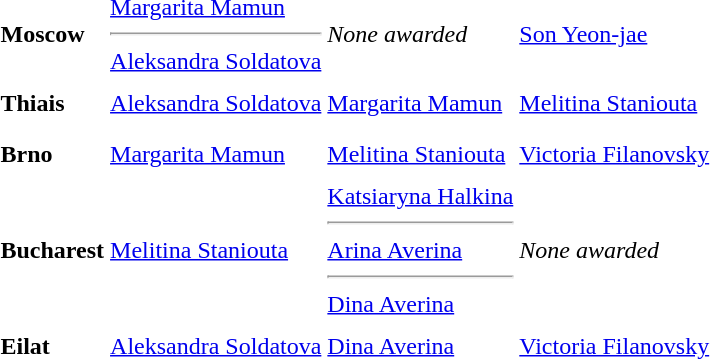<table>
<tr>
<th scope=row style="text-align:left">Moscow</th>
<td style="height:30px;"> <a href='#'>Margarita Mamun</a><hr> <a href='#'>Aleksandra Soldatova</a></td>
<td style="height:30px;"><em>None awarded</em></td>
<td style="height:30px;"> <a href='#'>Son Yeon-jae</a></td>
</tr>
<tr>
<th scope=row style="text-align:left">Thiais</th>
<td style="height:30px;"> <a href='#'>Aleksandra Soldatova</a></td>
<td style="height:30px;"> <a href='#'>Margarita Mamun</a></td>
<td style="height:30px;"> <a href='#'>Melitina Staniouta</a></td>
</tr>
<tr>
<th scope=row style="text-align:left">Brno</th>
<td style="height:30px;"> <a href='#'>Margarita Mamun</a></td>
<td style="height:30px;"> <a href='#'>Melitina Staniouta</a></td>
<td style="height:30px;"> <a href='#'>Victoria Filanovsky</a></td>
</tr>
<tr>
<th scope=row style="text-align:left">Bucharest</th>
<td style="height:30px;"> <a href='#'>Melitina Staniouta</a></td>
<td style="height:30px;"> <a href='#'>Katsiaryna Halkina</a><hr> <a href='#'>Arina Averina</a><hr> <a href='#'>Dina Averina</a></td>
<td style="height:30px;"><em>None awarded</em></td>
</tr>
<tr>
<th scope=row style="text-align:left">Eilat</th>
<td style="height:30px;"> <a href='#'>Aleksandra Soldatova</a></td>
<td style="height:30px;"> <a href='#'>Dina Averina</a></td>
<td style="height:30px;"> <a href='#'>Victoria Filanovsky</a></td>
</tr>
<tr>
</tr>
</table>
